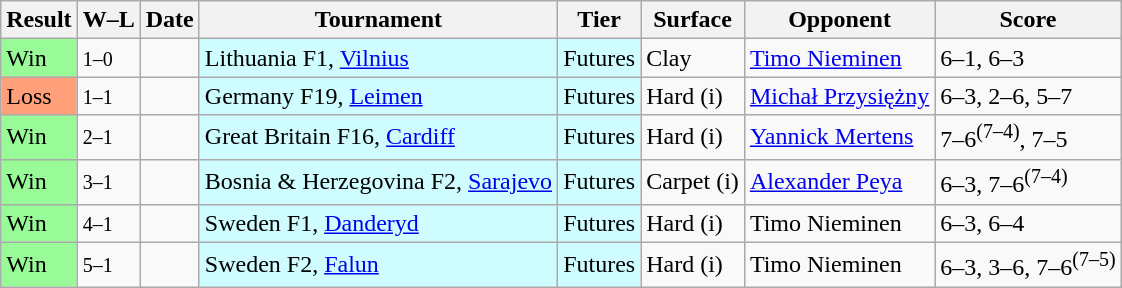<table class="sortable wikitable">
<tr>
<th>Result</th>
<th class="unsortable">W–L</th>
<th>Date</th>
<th>Tournament</th>
<th>Tier</th>
<th>Surface</th>
<th>Opponent</th>
<th class="unsortable">Score</th>
</tr>
<tr>
<td bgcolor=#98fb98>Win</td>
<td><small>1–0</small></td>
<td></td>
<td style="background:#cffcff;">Lithuania F1, <a href='#'>Vilnius</a></td>
<td style="background:#cffcff;">Futures</td>
<td>Clay</td>
<td> <a href='#'>Timo Nieminen</a></td>
<td>6–1, 6–3</td>
</tr>
<tr>
<td bgcolor=FFA07A>Loss</td>
<td><small>1–1</small></td>
<td></td>
<td style="background:#cffcff;">Germany F19, <a href='#'>Leimen</a></td>
<td style="background:#cffcff;">Futures</td>
<td>Hard (i)</td>
<td> <a href='#'>Michał Przysiężny</a></td>
<td>6–3, 2–6, 5–7</td>
</tr>
<tr>
<td bgcolor=#98fb98>Win</td>
<td><small>2–1</small></td>
<td></td>
<td style="background:#cffcff;">Great Britain F16, <a href='#'>Cardiff</a></td>
<td style="background:#cffcff;">Futures</td>
<td>Hard (i)</td>
<td> <a href='#'>Yannick Mertens</a></td>
<td>7–6<sup>(7–4)</sup>, 7–5</td>
</tr>
<tr>
<td bgcolor=#98fb98>Win</td>
<td><small>3–1</small></td>
<td></td>
<td style="background:#cffcff;">Bosnia & Herzegovina F2, <a href='#'>Sarajevo</a></td>
<td style="background:#cffcff;">Futures</td>
<td>Carpet (i)</td>
<td> <a href='#'>Alexander Peya</a></td>
<td>6–3, 7–6<sup>(7–4)</sup></td>
</tr>
<tr>
<td bgcolor=#98fb98>Win</td>
<td><small>4–1</small></td>
<td></td>
<td style="background:#cffcff;">Sweden F1, <a href='#'>Danderyd</a></td>
<td style="background:#cffcff;">Futures</td>
<td>Hard (i)</td>
<td> Timo Nieminen</td>
<td>6–3, 6–4</td>
</tr>
<tr>
<td bgcolor=#98fb98>Win</td>
<td><small>5–1</small></td>
<td></td>
<td style="background:#cffcff;">Sweden F2, <a href='#'>Falun</a></td>
<td style="background:#cffcff;">Futures</td>
<td>Hard (i)</td>
<td> Timo Nieminen</td>
<td>6–3, 3–6, 7–6<sup>(7–5)</sup></td>
</tr>
</table>
